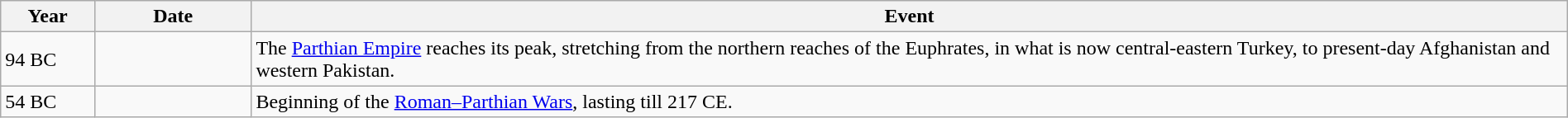<table class="wikitable" width="100%">
<tr>
<th style="width:6%">Year</th>
<th style="width:10%">Date</th>
<th>Event</th>
</tr>
<tr>
<td>94 BC</td>
<td></td>
<td>The <a href='#'>Parthian Empire</a> reaches its peak, stretching from the northern reaches of the Euphrates, in what is now central-eastern Turkey, to present-day Afghanistan and western Pakistan.</td>
</tr>
<tr>
<td>54 BC</td>
<td></td>
<td>Beginning of the <a href='#'>Roman–Parthian Wars</a>, lasting till 217 CE.</td>
</tr>
</table>
